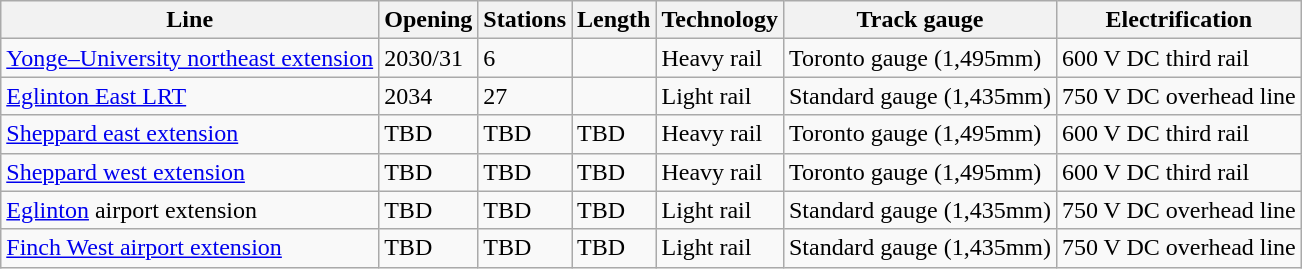<table class="wikitable">
<tr valign="top">
<th>Line</th>
<th>Opening</th>
<th>Stations</th>
<th>Length</th>
<th>Technology</th>
<th>Track gauge</th>
<th>Electrification</th>
</tr>
<tr>
<td> <a href='#'>Yonge–University northeast extension</a></td>
<td>2030/31</td>
<td>6</td>
<td></td>
<td>Heavy rail</td>
<td>Toronto gauge (1,495mm)</td>
<td>600 V DC third rail</td>
</tr>
<tr>
<td><a href='#'>Eglinton East LRT</a></td>
<td>2034</td>
<td>27</td>
<td></td>
<td>Light rail</td>
<td>Standard gauge (1,435mm)</td>
<td>750 V DC overhead line</td>
</tr>
<tr>
<td> <a href='#'>Sheppard east extension</a></td>
<td>TBD</td>
<td>TBD</td>
<td>TBD</td>
<td>Heavy rail</td>
<td>Toronto gauge (1,495mm)</td>
<td>600 V DC third rail</td>
</tr>
<tr>
<td> <a href='#'>Sheppard west extension</a></td>
<td>TBD</td>
<td>TBD</td>
<td>TBD</td>
<td>Heavy rail</td>
<td>Toronto gauge (1,495mm)</td>
<td>600 V DC third rail</td>
</tr>
<tr>
<td> <a href='#'>Eglinton</a> airport extension</td>
<td>TBD</td>
<td>TBD</td>
<td>TBD</td>
<td>Light rail</td>
<td>Standard gauge (1,435mm)</td>
<td>750 V DC overhead line</td>
</tr>
<tr>
<td> <a href='#'>Finch West airport extension</a></td>
<td>TBD</td>
<td>TBD</td>
<td>TBD</td>
<td>Light rail</td>
<td>Standard gauge (1,435mm)</td>
<td>750 V DC overhead line</td>
</tr>
</table>
